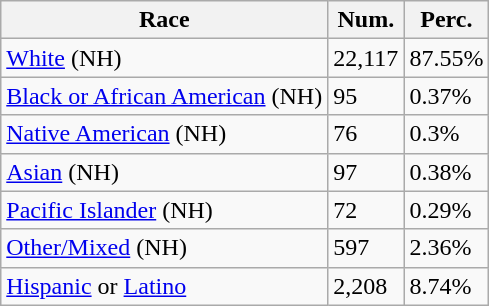<table class="wikitable">
<tr>
<th>Race</th>
<th>Num.</th>
<th>Perc.</th>
</tr>
<tr>
<td><a href='#'>White</a> (NH)</td>
<td>22,117</td>
<td>87.55%</td>
</tr>
<tr>
<td><a href='#'>Black or African American</a> (NH)</td>
<td>95</td>
<td>0.37%</td>
</tr>
<tr>
<td><a href='#'>Native American</a> (NH)</td>
<td>76</td>
<td>0.3%</td>
</tr>
<tr>
<td><a href='#'>Asian</a> (NH)</td>
<td>97</td>
<td>0.38%</td>
</tr>
<tr>
<td><a href='#'>Pacific Islander</a> (NH)</td>
<td>72</td>
<td>0.29%</td>
</tr>
<tr>
<td><a href='#'>Other/Mixed</a> (NH)</td>
<td>597</td>
<td>2.36%</td>
</tr>
<tr>
<td><a href='#'>Hispanic</a> or <a href='#'>Latino</a></td>
<td>2,208</td>
<td>8.74%</td>
</tr>
</table>
